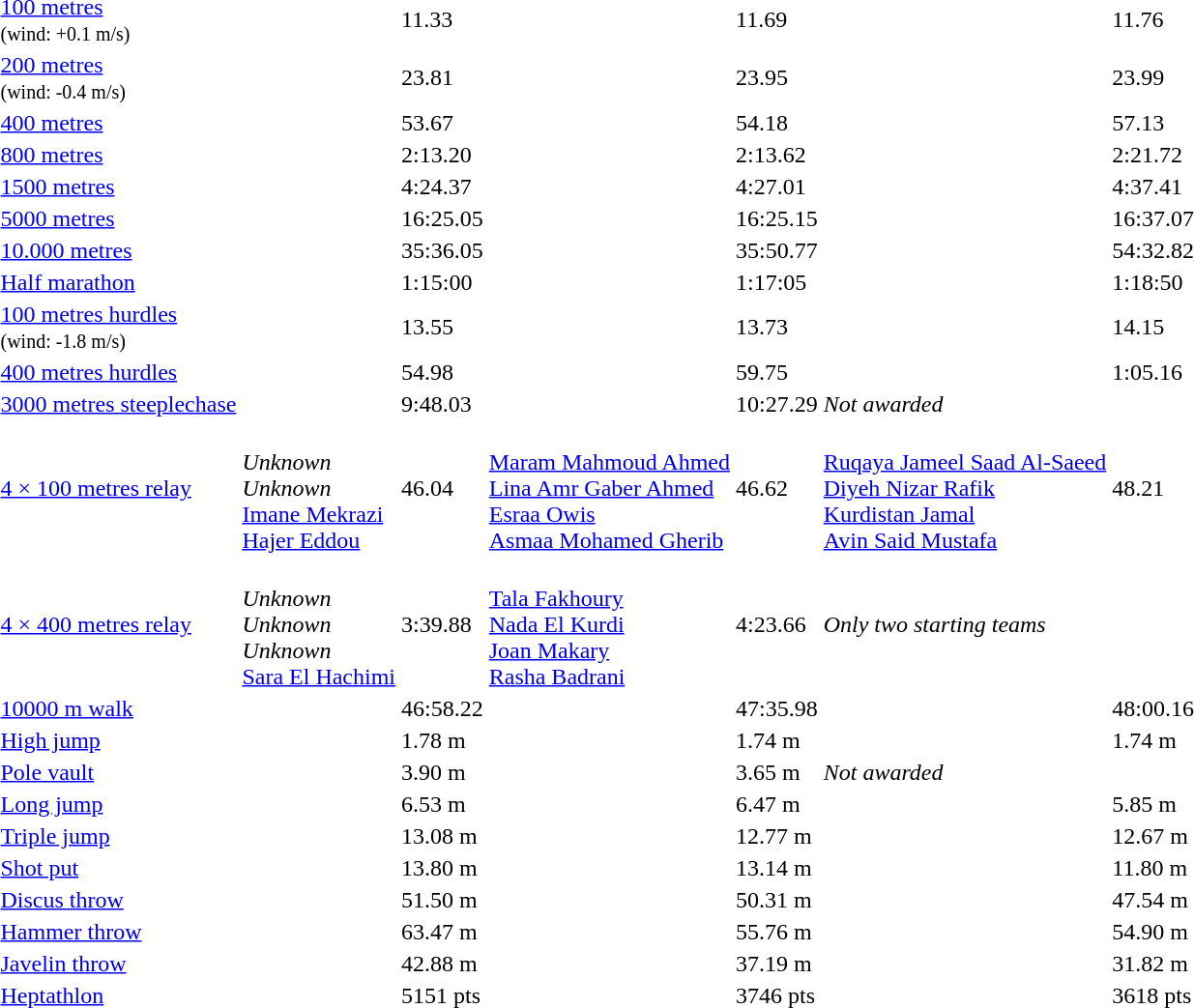<table>
<tr>
<td align=left><a href='#'>100 metres</a><br><small>(wind: +0.1 m/s)</small></td>
<td></td>
<td>11.33 </td>
<td></td>
<td>11.69</td>
<td></td>
<td>11.76</td>
</tr>
<tr>
<td align=left><a href='#'>200 metres</a><br><small>(wind: -0.4 m/s)</small></td>
<td></td>
<td>23.81</td>
<td></td>
<td>23.95</td>
<td></td>
<td>23.99</td>
</tr>
<tr>
<td align=left><a href='#'>400 metres</a></td>
<td></td>
<td>53.67</td>
<td></td>
<td>54.18</td>
<td></td>
<td>57.13</td>
</tr>
<tr>
<td align=left><a href='#'>800 metres</a></td>
<td></td>
<td>2:13.20</td>
<td></td>
<td>2:13.62</td>
<td></td>
<td>2:21.72</td>
</tr>
<tr>
<td align=left><a href='#'>1500 metres</a></td>
<td></td>
<td>4:24.37</td>
<td></td>
<td>4:27.01</td>
<td></td>
<td>4:37.41</td>
</tr>
<tr>
<td align=left><a href='#'>5000 metres</a></td>
<td></td>
<td>16:25.05</td>
<td></td>
<td>16:25.15</td>
<td></td>
<td>16:37.07</td>
</tr>
<tr>
<td align=left><a href='#'>10.000 metres</a></td>
<td></td>
<td>35:36.05</td>
<td></td>
<td>35:50.77</td>
<td></td>
<td>54:32.82</td>
</tr>
<tr>
<td align=left><a href='#'>Half marathon</a></td>
<td></td>
<td>1:15:00</td>
<td></td>
<td>1:17:05</td>
<td></td>
<td>1:18:50 </td>
</tr>
<tr>
<td align=left><a href='#'>100 metres hurdles</a><br><small>(wind: -1.8 m/s)</small></td>
<td></td>
<td>13.55</td>
<td></td>
<td>13.73</td>
<td></td>
<td>14.15</td>
</tr>
<tr>
<td align=left><a href='#'>400 metres hurdles</a></td>
<td></td>
<td>54.98 </td>
<td></td>
<td>59.75</td>
<td></td>
<td>1:05.16</td>
</tr>
<tr>
<td align=left><a href='#'>3000 metres steeplechase</a></td>
<td></td>
<td>9:48.03</td>
<td></td>
<td>10:27.29</td>
<td colspan="2"><em>Not awarded</em></td>
</tr>
<tr>
<td align=left><a href='#'>4 × 100 metres relay</a></td>
<td valign="top"><br><em>Unknown</em><br><em>Unknown</em><br><a href='#'>Imane Mekrazi</a><br><a href='#'>Hajer Eddou</a></td>
<td>46.04  </td>
<td valign="top"><br><a href='#'>Maram Mahmoud Ahmed</a><br><a href='#'>Lina Amr Gaber Ahmed</a><br><a href='#'>Esraa Owis</a><br><a href='#'>Asmaa Mohamed Gherib</a></td>
<td>46.62 </td>
<td valign="top"><br><a href='#'>Ruqaya Jameel Saad Al-Saeed</a><br><a href='#'>Diyeh Nizar Rafik</a><br><a href='#'>Kurdistan Jamal</a><br><a href='#'>Avin Said Mustafa</a></td>
<td>48.21</td>
</tr>
<tr>
<td align=left><a href='#'>4 × 400 metres relay</a></td>
<td valign="top"><br><em>Unknown</em><br><em>Unknown</em><br><em>Unknown</em><br><a href='#'>Sara El Hachimi</a></td>
<td>3:39.88</td>
<td valign="top"><br><a href='#'>Tala Fakhoury</a><br><a href='#'>Nada El Kurdi</a><br><a href='#'>Joan Makary</a><br><a href='#'>Rasha Badrani</a></td>
<td>4:23.66</td>
<td colspan="2"><em>Only two starting teams</em></td>
</tr>
<tr>
<td align=left><a href='#'>10000 m walk</a></td>
<td></td>
<td>46:58.22 </td>
<td></td>
<td>47:35.98</td>
<td></td>
<td>48:00.16</td>
</tr>
<tr>
<td align=left><a href='#'>High jump</a></td>
<td></td>
<td>1.78 m</td>
<td></td>
<td>1.74 m</td>
<td></td>
<td>1.74 m</td>
</tr>
<tr>
<td align=left><a href='#'>Pole vault</a></td>
<td></td>
<td>3.90 m</td>
<td></td>
<td>3.65 m</td>
<td colspan=2><em>Not awarded</em></td>
</tr>
<tr>
<td align=left><a href='#'>Long jump</a></td>
<td></td>
<td>6.53 m</td>
<td></td>
<td>6.47 m</td>
<td></td>
<td>5.85 m</td>
</tr>
<tr>
<td align=left><a href='#'>Triple jump</a></td>
<td></td>
<td>13.08 m</td>
<td></td>
<td>12.77 m</td>
<td></td>
<td>12.67 m</td>
</tr>
<tr>
<td align=left><a href='#'>Shot put</a></td>
<td></td>
<td>13.80 m</td>
<td></td>
<td>13.14 m</td>
<td></td>
<td>11.80 m</td>
</tr>
<tr>
<td align=left><a href='#'>Discus throw</a></td>
<td></td>
<td>51.50 m</td>
<td></td>
<td>50.31 m</td>
<td></td>
<td>47.54 m</td>
</tr>
<tr>
<td align=left><a href='#'>Hammer throw</a></td>
<td></td>
<td>63.47 m</td>
<td></td>
<td>55.76 m</td>
<td></td>
<td>54.90 m</td>
</tr>
<tr>
<td align=left><a href='#'>Javelin throw</a></td>
<td></td>
<td>42.88 m</td>
<td></td>
<td>37.19 m</td>
<td></td>
<td>31.82 m</td>
</tr>
<tr>
<td align=left><a href='#'>Heptathlon</a></td>
<td></td>
<td>5151 pts</td>
<td></td>
<td>3746 pts</td>
<td></td>
<td>3618 pts</td>
</tr>
</table>
